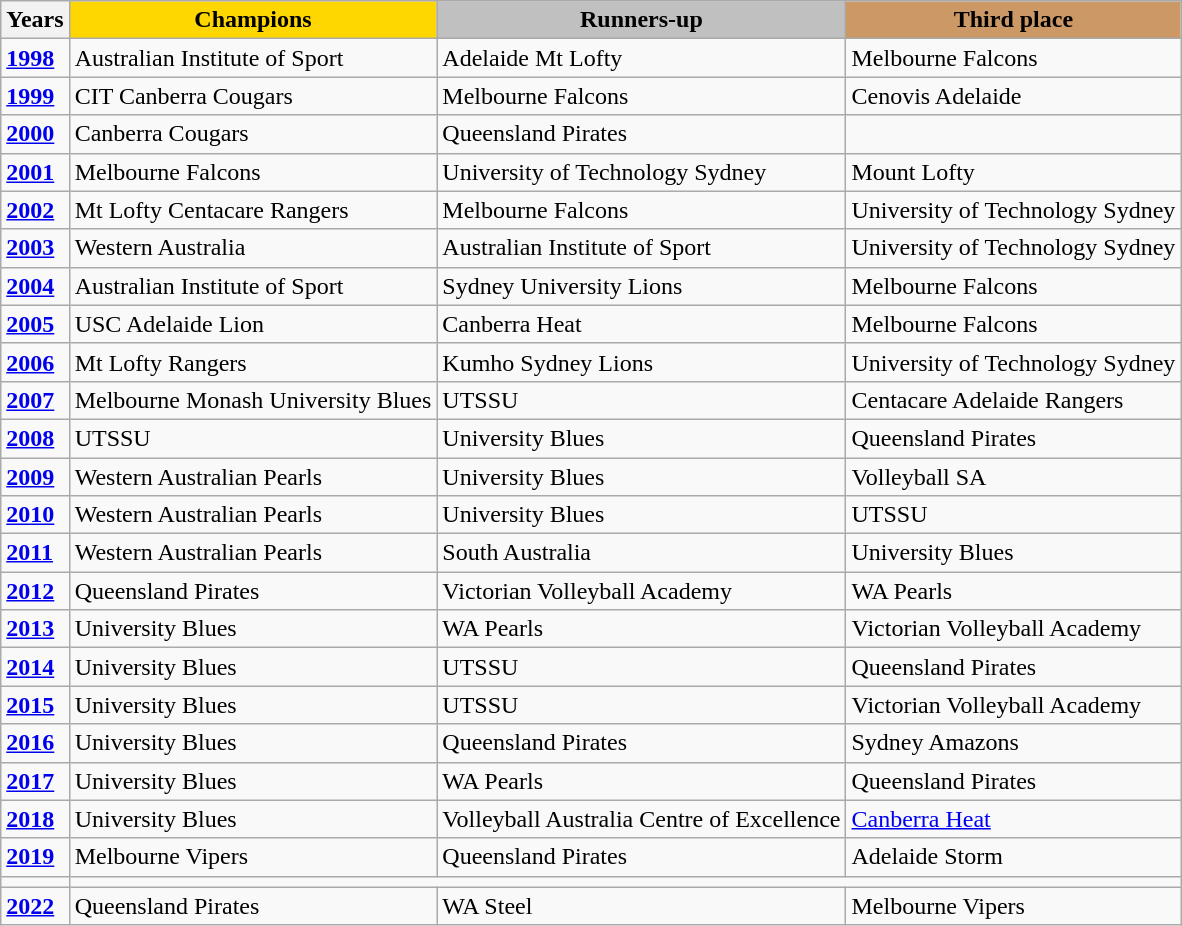<table class="wikitable">
<tr>
<th>Years</th>
<th style="background:gold;">Champions</th>
<th style="background:silver;">Runners-up</th>
<th style="background:#cc9966;">Third place</th>
</tr>
<tr>
<td><strong><a href='#'>1998</a></strong></td>
<td>Australian Institute of Sport</td>
<td>Adelaide Mt Lofty</td>
<td>Melbourne Falcons</td>
</tr>
<tr>
<td><strong><a href='#'>1999</a></strong></td>
<td>CIT Canberra Cougars</td>
<td>Melbourne Falcons</td>
<td>Cenovis Adelaide</td>
</tr>
<tr>
<td><strong><a href='#'>2000</a></strong></td>
<td>Canberra Cougars</td>
<td>Queensland Pirates</td>
<td></td>
</tr>
<tr>
<td><strong><a href='#'>2001</a></strong></td>
<td>Melbourne Falcons</td>
<td>University of Technology Sydney</td>
<td>Mount Lofty</td>
</tr>
<tr>
<td><strong><a href='#'>2002</a></strong></td>
<td>Mt Lofty Centacare Rangers</td>
<td>Melbourne Falcons</td>
<td>University of Technology Sydney</td>
</tr>
<tr>
<td><strong><a href='#'>2003</a></strong></td>
<td>Western Australia</td>
<td>Australian Institute of Sport</td>
<td>University of Technology Sydney</td>
</tr>
<tr>
<td><strong><a href='#'>2004</a></strong></td>
<td>Australian Institute of Sport</td>
<td>Sydney University Lions</td>
<td>Melbourne Falcons</td>
</tr>
<tr>
<td><strong><a href='#'>2005</a></strong></td>
<td>USC Adelaide Lion</td>
<td>Canberra Heat</td>
<td>Melbourne Falcons</td>
</tr>
<tr>
<td><strong><a href='#'>2006</a></strong></td>
<td>Mt Lofty Rangers</td>
<td>Kumho Sydney Lions</td>
<td>University of Technology Sydney</td>
</tr>
<tr>
<td><strong><a href='#'>2007</a></strong></td>
<td>Melbourne Monash University Blues</td>
<td>UTSSU</td>
<td>Centacare Adelaide Rangers</td>
</tr>
<tr>
<td><strong><a href='#'>2008</a></strong></td>
<td>UTSSU</td>
<td>University Blues</td>
<td>Queensland Pirates</td>
</tr>
<tr>
<td><strong><a href='#'>2009</a></strong></td>
<td>Western Australian Pearls</td>
<td>University Blues</td>
<td>Volleyball SA</td>
</tr>
<tr>
<td><strong><a href='#'>2010</a></strong></td>
<td>Western Australian Pearls</td>
<td>University Blues</td>
<td>UTSSU</td>
</tr>
<tr>
<td><strong><a href='#'>2011</a></strong></td>
<td>Western Australian Pearls</td>
<td>South Australia</td>
<td>University Blues</td>
</tr>
<tr>
<td><strong><a href='#'>2012</a></strong></td>
<td>Queensland Pirates</td>
<td>Victorian Volleyball Academy</td>
<td>WA Pearls</td>
</tr>
<tr>
<td><strong><a href='#'>2013</a></strong></td>
<td>University Blues</td>
<td>WA Pearls</td>
<td>Victorian Volleyball Academy</td>
</tr>
<tr>
<td><strong><a href='#'>2014</a></strong></td>
<td>University Blues</td>
<td>UTSSU</td>
<td>Queensland Pirates</td>
</tr>
<tr>
<td><strong><a href='#'>2015</a></strong></td>
<td>University Blues</td>
<td>UTSSU</td>
<td>Victorian Volleyball Academy</td>
</tr>
<tr>
<td><strong><a href='#'>2016</a></strong></td>
<td>University Blues</td>
<td>Queensland Pirates</td>
<td>Sydney Amazons</td>
</tr>
<tr>
<td><strong><a href='#'>2017</a></strong></td>
<td>University Blues</td>
<td>WA Pearls</td>
<td>Queensland Pirates</td>
</tr>
<tr>
<td><strong><a href='#'>2018</a></strong></td>
<td>University Blues</td>
<td>Volleyball Australia Centre of Excellence</td>
<td><a href='#'>Canberra Heat</a></td>
</tr>
<tr>
<td><strong><a href='#'>2019</a></strong></td>
<td>Melbourne Vipers</td>
<td>Queensland Pirates</td>
<td>Adelaide Storm</td>
</tr>
<tr>
<td></td>
</tr>
<tr>
<td><strong><a href='#'>2022</a></strong></td>
<td>Queensland Pirates</td>
<td>WA Steel</td>
<td>Melbourne Vipers</td>
</tr>
</table>
